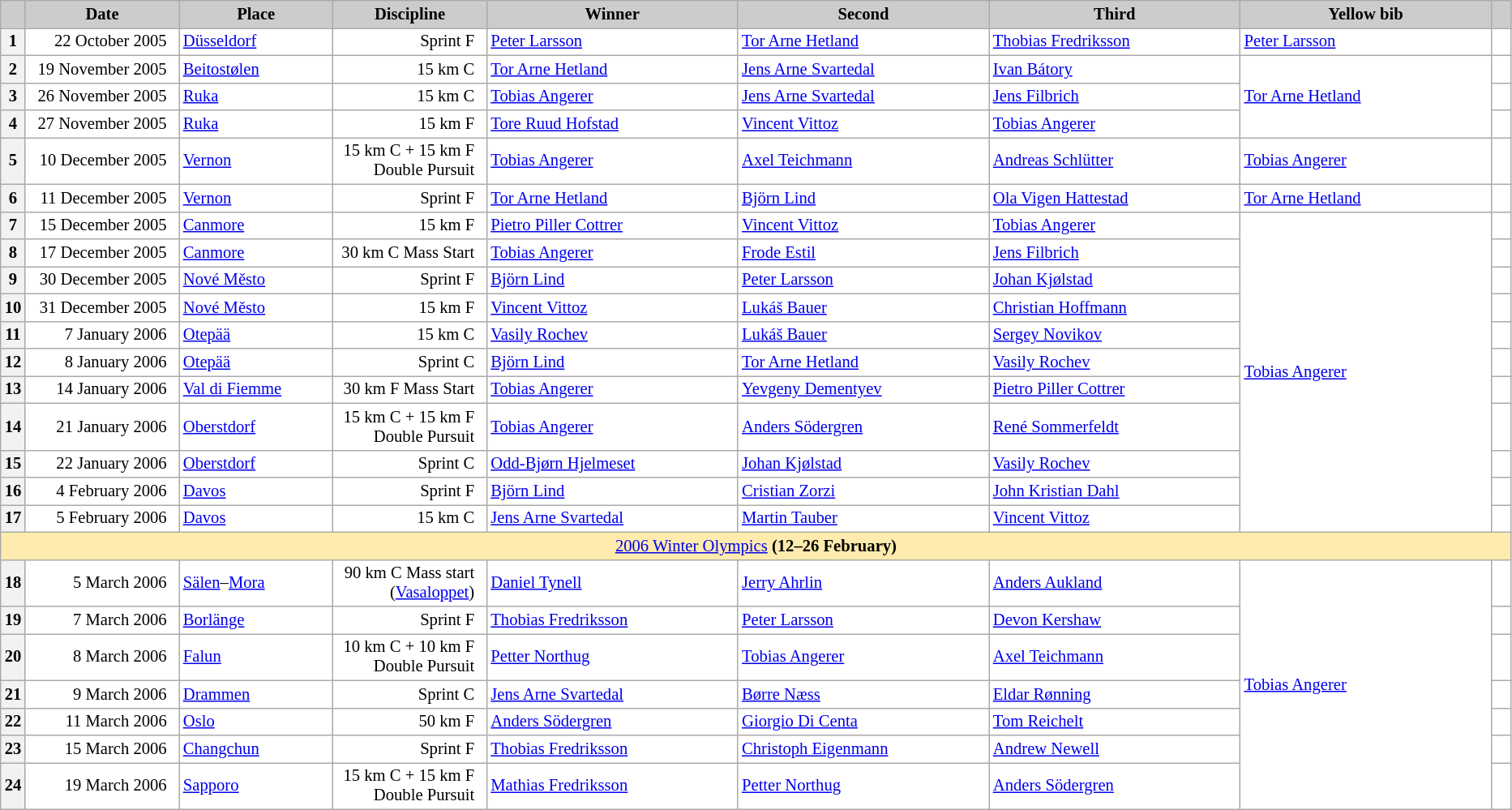<table class="wikitable plainrowheaders" style="background:#fff; font-size:86%; line-height:16px; border:grey solid 1px; border-collapse:collapse;">
<tr style="background:#ccc; text-align:center;">
<th scope="col" style="background:#ccc; width=20 px;"></th>
<th scope="col" style="background:#ccc; width:120px;">Date</th>
<th scope="col" style="background:#ccc; width:120px;">Place</th>
<th scope="col" style="background:#ccc; width:120px;">Discipline</th>
<th scope="col" style="background:#ccc; width:200px;">Winner</th>
<th scope="col" style="background:#ccc; width:200px;">Second</th>
<th scope="col" style="background:#ccc; width:200px;">Third</th>
<th scope="col" style="background:#ccc; width:200px;">Yellow bib</th>
<th scope="col" style="background:#ccc; width:10px;"></th>
</tr>
<tr>
<th>1</th>
<td align=right>22 October 2005  </td>
<td> <a href='#'>Düsseldorf</a></td>
<td align=right>Sprint F  </td>
<td> <a href='#'>Peter Larsson</a></td>
<td> <a href='#'>Tor Arne Hetland</a></td>
<td> <a href='#'>Thobias Fredriksson</a></td>
<td> <a href='#'>Peter Larsson</a></td>
<td></td>
</tr>
<tr>
<th>2</th>
<td align=right>19 November 2005  </td>
<td> <a href='#'>Beitostølen</a></td>
<td align=right>15 km C  </td>
<td> <a href='#'>Tor Arne Hetland</a></td>
<td> <a href='#'>Jens Arne Svartedal</a></td>
<td> <a href='#'>Ivan Bátory</a></td>
<td rowspan=3> <a href='#'>Tor Arne Hetland</a></td>
<td></td>
</tr>
<tr>
<th>3</th>
<td align=right>26 November 2005  </td>
<td> <a href='#'>Ruka</a></td>
<td align=right>15 km C  </td>
<td> <a href='#'>Tobias Angerer</a></td>
<td> <a href='#'>Jens Arne Svartedal</a></td>
<td> <a href='#'>Jens Filbrich</a></td>
<td></td>
</tr>
<tr>
<th>4</th>
<td align=right>27 November 2005  </td>
<td> <a href='#'>Ruka</a></td>
<td align=right>15 km F  </td>
<td> <a href='#'>Tore Ruud Hofstad</a></td>
<td> <a href='#'>Vincent Vittoz</a></td>
<td> <a href='#'>Tobias Angerer</a></td>
<td></td>
</tr>
<tr>
<th>5</th>
<td align=right>10 December 2005  </td>
<td> <a href='#'>Vernon</a></td>
<td align=right>15 km C + 15 km F  <br>Double Pursuit  </td>
<td> <a href='#'>Tobias Angerer</a></td>
<td> <a href='#'>Axel Teichmann</a></td>
<td> <a href='#'>Andreas Schlütter</a></td>
<td> <a href='#'>Tobias Angerer</a></td>
<td></td>
</tr>
<tr>
<th>6</th>
<td align=right>11 December 2005  </td>
<td> <a href='#'>Vernon</a></td>
<td align=right>Sprint F  </td>
<td> <a href='#'>Tor Arne Hetland</a></td>
<td> <a href='#'>Björn Lind</a></td>
<td> <a href='#'>Ola Vigen Hattestad</a></td>
<td> <a href='#'>Tor Arne Hetland</a></td>
<td></td>
</tr>
<tr>
<th>7</th>
<td align=right>15 December 2005  </td>
<td> <a href='#'>Canmore</a></td>
<td align=right>15 km F  </td>
<td> <a href='#'>Pietro Piller Cottrer</a></td>
<td> <a href='#'>Vincent Vittoz</a></td>
<td> <a href='#'>Tobias Angerer</a></td>
<td rowspan=11> <a href='#'>Tobias Angerer</a></td>
<td></td>
</tr>
<tr>
<th>8</th>
<td align=right>17 December 2005  </td>
<td> <a href='#'>Canmore</a></td>
<td align=right>30 km C Mass Start  </td>
<td> <a href='#'>Tobias Angerer</a></td>
<td> <a href='#'>Frode Estil</a></td>
<td> <a href='#'>Jens Filbrich</a></td>
<td></td>
</tr>
<tr>
<th>9</th>
<td align=right>30 December 2005  </td>
<td> <a href='#'>Nové Město</a></td>
<td align=right>Sprint F  </td>
<td> <a href='#'>Björn Lind</a></td>
<td> <a href='#'>Peter Larsson</a></td>
<td> <a href='#'>Johan Kjølstad</a></td>
<td></td>
</tr>
<tr>
<th>10</th>
<td align=right>31 December 2005  </td>
<td> <a href='#'>Nové Město</a></td>
<td align=right>15 km F  </td>
<td> <a href='#'>Vincent Vittoz</a></td>
<td> <a href='#'>Lukáš Bauer</a></td>
<td> <a href='#'>Christian Hoffmann</a></td>
<td></td>
</tr>
<tr>
<th>11</th>
<td align=right>7 January 2006  </td>
<td> <a href='#'>Otepää</a></td>
<td align=right>15 km C  </td>
<td> <a href='#'>Vasily Rochev</a></td>
<td> <a href='#'>Lukáš Bauer</a></td>
<td> <a href='#'>Sergey Novikov</a></td>
<td></td>
</tr>
<tr>
<th>12</th>
<td align=right>8 January 2006  </td>
<td> <a href='#'>Otepää</a></td>
<td align=right>Sprint C  </td>
<td> <a href='#'>Björn Lind</a></td>
<td> <a href='#'>Tor Arne Hetland</a></td>
<td> <a href='#'>Vasily Rochev</a></td>
<td></td>
</tr>
<tr>
<th>13</th>
<td align=right>14 January 2006  </td>
<td> <a href='#'>Val di Fiemme</a></td>
<td align=right>30 km F Mass Start  </td>
<td> <a href='#'>Tobias Angerer</a></td>
<td> <a href='#'>Yevgeny Dementyev</a></td>
<td> <a href='#'>Pietro Piller Cottrer</a></td>
<td></td>
</tr>
<tr>
<th>14</th>
<td align=right>21 January 2006  </td>
<td> <a href='#'>Oberstdorf</a></td>
<td align=right>15 km C + 15 km F  <br>Double Pursuit  </td>
<td> <a href='#'>Tobias Angerer</a></td>
<td> <a href='#'>Anders Södergren</a></td>
<td> <a href='#'>René Sommerfeldt</a></td>
<td></td>
</tr>
<tr>
<th>15</th>
<td align=right>22 January 2006  </td>
<td> <a href='#'>Oberstdorf</a></td>
<td align=right>Sprint C  </td>
<td> <a href='#'>Odd-Bjørn Hjelmeset</a></td>
<td> <a href='#'>Johan Kjølstad</a></td>
<td> <a href='#'>Vasily Rochev</a></td>
<td></td>
</tr>
<tr>
<th>16</th>
<td align=right>4 February 2006  </td>
<td> <a href='#'>Davos</a></td>
<td align=right>Sprint F  </td>
<td> <a href='#'>Björn Lind</a></td>
<td> <a href='#'>Cristian Zorzi</a></td>
<td> <a href='#'>John Kristian Dahl</a></td>
<td></td>
</tr>
<tr>
<th>17</th>
<td align=right>5 February 2006  </td>
<td> <a href='#'>Davos</a></td>
<td align=right>15 km C  </td>
<td> <a href='#'>Jens Arne Svartedal</a></td>
<td> <a href='#'>Martin Tauber</a></td>
<td> <a href='#'>Vincent Vittoz</a></td>
<td></td>
</tr>
<tr style="background:#FFEBAD">
<td colspan="9" align=center><a href='#'>2006 Winter Olympics</a> <strong>(12–26 February)</strong></td>
</tr>
<tr>
<th>18</th>
<td align=right>5 March 2006  </td>
<td> <a href='#'>Sälen</a>–<a href='#'>Mora</a></td>
<td align=right>90 km C Mass start  <br>(<a href='#'>Vasaloppet</a>)  </td>
<td> <a href='#'>Daniel Tynell</a></td>
<td> <a href='#'>Jerry Ahrlin</a></td>
<td> <a href='#'>Anders Aukland</a></td>
<td rowspan=7> <a href='#'>Tobias Angerer</a></td>
<td></td>
</tr>
<tr>
<th>19</th>
<td align=right>7 March 2006  </td>
<td> <a href='#'>Borlänge</a></td>
<td align=right>Sprint F  </td>
<td> <a href='#'>Thobias Fredriksson</a></td>
<td> <a href='#'>Peter Larsson</a></td>
<td> <a href='#'>Devon Kershaw</a></td>
<td></td>
</tr>
<tr>
<th>20</th>
<td align=right>8 March 2006  </td>
<td> <a href='#'>Falun</a></td>
<td align=right>10 km C + 10 km F  <br>Double Pursuit  </td>
<td> <a href='#'>Petter Northug</a></td>
<td> <a href='#'>Tobias Angerer</a></td>
<td> <a href='#'>Axel Teichmann</a></td>
<td></td>
</tr>
<tr>
<th>21</th>
<td align=right>9 March 2006  </td>
<td> <a href='#'>Drammen</a></td>
<td align=right>Sprint C  </td>
<td> <a href='#'>Jens Arne Svartedal</a></td>
<td> <a href='#'>Børre Næss</a></td>
<td> <a href='#'>Eldar Rønning</a></td>
<td></td>
</tr>
<tr>
<th>22</th>
<td align=right>11 March 2006  </td>
<td> <a href='#'>Oslo</a></td>
<td align=right>50 km F  </td>
<td> <a href='#'>Anders Södergren</a></td>
<td> <a href='#'>Giorgio Di Centa</a></td>
<td> <a href='#'>Tom Reichelt</a></td>
<td></td>
</tr>
<tr>
<th>23</th>
<td align=right>15 March 2006  </td>
<td> <a href='#'>Changchun</a></td>
<td align=right>Sprint F  </td>
<td> <a href='#'>Thobias Fredriksson</a></td>
<td> <a href='#'>Christoph Eigenmann</a></td>
<td> <a href='#'>Andrew Newell</a></td>
<td></td>
</tr>
<tr>
<th>24</th>
<td align=right>19 March 2006  </td>
<td> <a href='#'>Sapporo</a></td>
<td align=right>15 km C + 15 km F  <br>Double Pursuit  </td>
<td> <a href='#'>Mathias Fredriksson</a></td>
<td> <a href='#'>Petter Northug</a></td>
<td> <a href='#'>Anders Södergren</a></td>
<td></td>
</tr>
</table>
